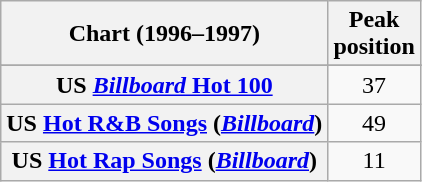<table class="wikitable sortable plainrowheaders" style="text-align:center">
<tr>
<th>Chart (1996–1997)</th>
<th>Peak<br>position</th>
</tr>
<tr>
</tr>
<tr>
</tr>
<tr>
</tr>
<tr>
</tr>
<tr>
</tr>
<tr>
<th scope="row">US <a href='#'><em>Billboard</em> Hot 100</a></th>
<td>37</td>
</tr>
<tr>
<th scope="row">US <a href='#'>Hot R&B Songs</a> (<em><a href='#'>Billboard</a></em>)</th>
<td>49</td>
</tr>
<tr>
<th scope="row">US <a href='#'>Hot Rap Songs</a> (<em><a href='#'>Billboard</a></em>)</th>
<td>11</td>
</tr>
</table>
